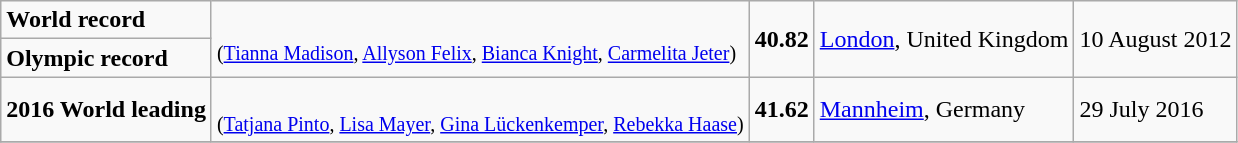<table class="wikitable">
<tr>
<td><strong>World record</strong></td>
<td rowspan=2><br><small>(<a href='#'>Tianna Madison</a>, <a href='#'>Allyson Felix</a>, <a href='#'>Bianca Knight</a>, <a href='#'>Carmelita Jeter</a>)</small></td>
<td rowspan=2><strong>40.82</strong></td>
<td rowspan=2><a href='#'>London</a>, United Kingdom</td>
<td rowspan=2>10 August 2012</td>
</tr>
<tr>
<td><strong>Olympic record</strong></td>
</tr>
<tr>
<td><strong>2016 World leading</strong></td>
<td><br><small>(<a href='#'>Tatjana Pinto</a>, <a href='#'>Lisa Mayer</a>, <a href='#'>Gina Lückenkemper</a>, <a href='#'>Rebekka Haase</a>)</small></td>
<td><strong>41.62</strong></td>
<td><a href='#'>Mannheim</a>, Germany</td>
<td>29 July 2016</td>
</tr>
<tr>
</tr>
</table>
